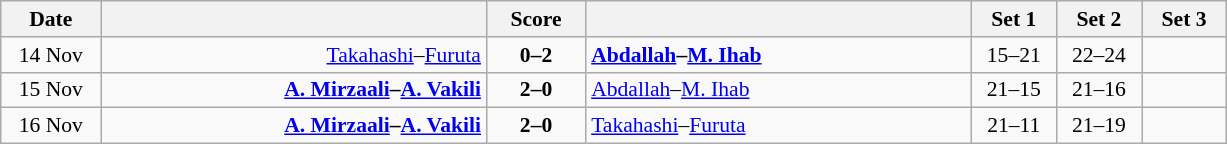<table class="wikitable" style="text-align: center; font-size:90% ">
<tr>
<th width="60">Date</th>
<th align="right" width="250"></th>
<th width="60">Score</th>
<th align="left" width="250"></th>
<th width="50">Set 1</th>
<th width="50">Set 2</th>
<th width="50">Set 3</th>
</tr>
<tr>
<td>14 Nov</td>
<td align=right><a href='#'>Takahashi</a>–<a href='#'>Furuta</a> </td>
<td align=center><strong>0–2</strong></td>
<td align=left><strong> <a href='#'>Abdallah</a>–<a href='#'>M. Ihab</a></strong></td>
<td>15–21</td>
<td>22–24</td>
<td></td>
</tr>
<tr>
<td>15 Nov</td>
<td align=right><strong><a href='#'>A. Mirzaali</a>–<a href='#'>A. Vakili</a> </strong></td>
<td align=center><strong>2–0</strong></td>
<td align=left> <a href='#'>Abdallah</a>–<a href='#'>M. Ihab</a></td>
<td>21–15</td>
<td>21–16</td>
<td></td>
</tr>
<tr>
<td>16 Nov</td>
<td align=right><strong><a href='#'>A. Mirzaali</a>–<a href='#'>A. Vakili</a> </strong></td>
<td align=center><strong>2–0</strong></td>
<td align=left> <a href='#'>Takahashi</a>–<a href='#'>Furuta</a></td>
<td>21–11</td>
<td>21–19</td>
<td></td>
</tr>
</table>
